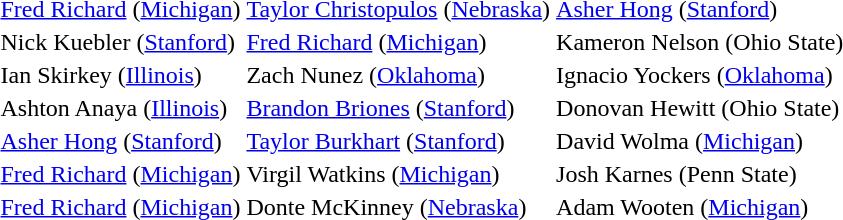<table>
<tr>
<th scope=row style="text-align:left"></th>
<td><a href='#'>Fred Richard</a> (<a href='#'>Michigan</a>)</td>
<td><a href='#'>Taylor Christopulos</a> (<a href='#'>Nebraska</a>)</td>
<td><a href='#'>Asher Hong</a> (<a href='#'>Stanford</a>)</td>
</tr>
<tr>
<th scope=row style="text-align:left"></th>
<td>Nick Kuebler (<a href='#'>Stanford</a>)</td>
<td><a href='#'>Fred Richard</a> (<a href='#'>Michigan</a>)</td>
<td>Kameron Nelson (Ohio State)</td>
</tr>
<tr>
<th scope=row style="text-align:left"></th>
<td>Ian Skirkey (<a href='#'>Illinois</a>)</td>
<td>Zach Nunez (<a href='#'>Oklahoma</a>)</td>
<td>Ignacio Yockers (<a href='#'>Oklahoma</a>)</td>
</tr>
<tr>
<th scope=row style="text-align:left"></th>
<td>Ashton Anaya (<a href='#'>Illinois</a>)</td>
<td><a href='#'>Brandon Briones</a> (<a href='#'>Stanford</a>)</td>
<td>Donovan Hewitt (Ohio State)</td>
</tr>
<tr>
<th scope=row style="text-align:left"></th>
<td><a href='#'>Asher Hong</a> (<a href='#'>Stanford</a>)</td>
<td><a href='#'>Taylor Burkhart</a> (<a href='#'>Stanford</a>)</td>
<td>David Wolma (<a href='#'>Michigan</a>)</td>
</tr>
<tr>
<th scope=row style="text-align:left"></th>
<td><a href='#'>Fred Richard</a> (<a href='#'>Michigan</a>)</td>
<td>Virgil Watkins (<a href='#'>Michigan</a>)</td>
<td>Josh Karnes (Penn State)</td>
</tr>
<tr>
<th scope=row style="text-align:left"></th>
<td><a href='#'>Fred Richard</a> (<a href='#'>Michigan</a>)</td>
<td>Donte McKinney (<a href='#'>Nebraska</a>)</td>
<td>Adam Wooten (<a href='#'>Michigan</a>)</td>
</tr>
</table>
